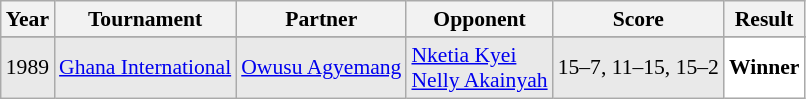<table class="sortable wikitable" style="font-size: 90%;">
<tr>
<th>Year</th>
<th>Tournament</th>
<th>Partner</th>
<th>Opponent</th>
<th>Score</th>
<th>Result</th>
</tr>
<tr>
</tr>
<tr style="background:#E9E9E9">
<td align="center">1989</td>
<td align="left"><a href='#'>Ghana International</a></td>
<td align="left"> <a href='#'>Owusu Agyemang</a></td>
<td align="left"> <a href='#'>Nketia Kyei</a> <br>  <a href='#'>Nelly Akainyah</a></td>
<td align="left">15–7, 11–15, 15–2</td>
<td style="text-align:left; background:white"> <strong>Winner</strong></td>
</tr>
</table>
